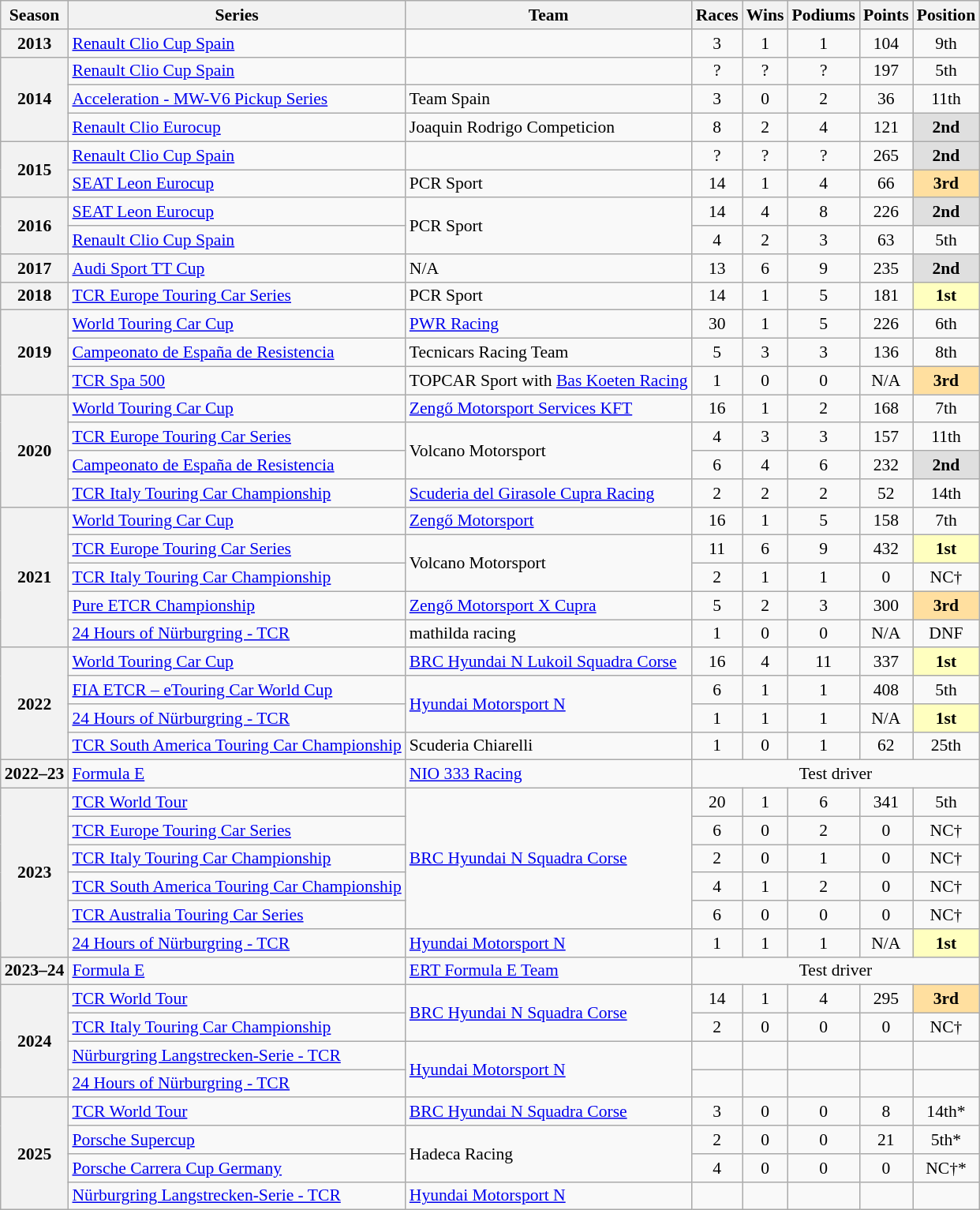<table class="wikitable" style="font-size: 90%; text-align:center">
<tr>
<th>Season</th>
<th>Series</th>
<th>Team</th>
<th>Races</th>
<th>Wins</th>
<th>Podiums</th>
<th>Points</th>
<th>Position</th>
</tr>
<tr>
<th>2013</th>
<td align=left><a href='#'>Renault Clio Cup Spain</a></td>
<td align=left></td>
<td>3</td>
<td>1</td>
<td>1</td>
<td>104</td>
<td>9th</td>
</tr>
<tr>
<th rowspan=3>2014</th>
<td align=left><a href='#'>Renault Clio Cup Spain</a></td>
<td align=left></td>
<td>?</td>
<td>?</td>
<td>?</td>
<td>197</td>
<td>5th</td>
</tr>
<tr>
<td align=left><a href='#'>Acceleration - MW-V6 Pickup Series</a></td>
<td align=left>Team Spain</td>
<td>3</td>
<td>0</td>
<td>2</td>
<td>36</td>
<td>11th</td>
</tr>
<tr>
<td align=left><a href='#'>Renault Clio Eurocup</a></td>
<td align=left>Joaquin Rodrigo Competicion</td>
<td>8</td>
<td>2</td>
<td>4</td>
<td>121</td>
<td style="background:#DFDFDF;"><strong>2nd</strong></td>
</tr>
<tr>
<th rowspan=2>2015</th>
<td align=left><a href='#'>Renault Clio Cup Spain</a></td>
<td align=left></td>
<td>?</td>
<td>?</td>
<td>?</td>
<td>265</td>
<td style="background:#DFDFDF;"><strong>2nd</strong></td>
</tr>
<tr>
<td align=left><a href='#'>SEAT Leon Eurocup</a></td>
<td align=left>PCR Sport</td>
<td>14</td>
<td>1</td>
<td>4</td>
<td>66</td>
<td style="background:#FFDF9F;"><strong>3rd</strong></td>
</tr>
<tr>
<th rowspan=2>2016</th>
<td align=left><a href='#'>SEAT Leon Eurocup</a></td>
<td rowspan="2" align="left">PCR Sport</td>
<td>14</td>
<td>4</td>
<td>8</td>
<td>226</td>
<td style="background:#DFDFDF;"><strong>2nd</strong></td>
</tr>
<tr>
<td align=left><a href='#'>Renault Clio Cup Spain</a></td>
<td>4</td>
<td>2</td>
<td>3</td>
<td>63</td>
<td>5th</td>
</tr>
<tr>
<th>2017</th>
<td align=left><a href='#'>Audi Sport TT Cup</a></td>
<td align=left>N/A</td>
<td>13</td>
<td>6</td>
<td>9</td>
<td>235</td>
<td style="background:#DFDFDF;"><strong>2nd</strong></td>
</tr>
<tr>
<th>2018</th>
<td align=left><a href='#'>TCR Europe Touring Car Series</a></td>
<td align=left>PCR Sport</td>
<td>14</td>
<td>1</td>
<td>5</td>
<td>181</td>
<td style="background:#FFFFBF;"><strong>1st</strong></td>
</tr>
<tr>
<th rowspan="3">2019</th>
<td align=left><a href='#'>World Touring Car Cup</a></td>
<td align=left><a href='#'>PWR Racing</a></td>
<td>30</td>
<td>1</td>
<td>5</td>
<td>226</td>
<td>6th</td>
</tr>
<tr>
<td align=left><a href='#'>Campeonato de España de Resistencia</a></td>
<td align=left>Tecnicars Racing Team</td>
<td>5</td>
<td>3</td>
<td>3</td>
<td>136</td>
<td>8th</td>
</tr>
<tr>
<td align=left><a href='#'>TCR Spa 500</a></td>
<td align=left>TOPCAR Sport with <a href='#'>Bas Koeten Racing</a></td>
<td>1</td>
<td>0</td>
<td>0</td>
<td>N/A</td>
<td style="background:#FFDF9F;"><strong>3rd</strong></td>
</tr>
<tr>
<th rowspan="4">2020</th>
<td align=left><a href='#'>World Touring Car Cup</a></td>
<td align=left><a href='#'>Zengő Motorsport Services KFT</a></td>
<td>16</td>
<td>1</td>
<td>2</td>
<td>168</td>
<td>7th</td>
</tr>
<tr>
<td align=left><a href='#'>TCR Europe Touring Car Series</a></td>
<td align=left rowspan=2>Volcano Motorsport</td>
<td>4</td>
<td>3</td>
<td>3</td>
<td>157</td>
<td>11th</td>
</tr>
<tr>
<td align=left><a href='#'>Campeonato de España de Resistencia</a></td>
<td>6</td>
<td>4</td>
<td>6</td>
<td>232</td>
<td style="background:#DFDFDF;"><strong>2nd</strong></td>
</tr>
<tr>
<td align=left><a href='#'>TCR Italy Touring Car Championship</a></td>
<td align=left><a href='#'>Scuderia del Girasole Cupra Racing</a></td>
<td>2</td>
<td>2</td>
<td>2</td>
<td>52</td>
<td>14th</td>
</tr>
<tr>
<th rowspan="5">2021</th>
<td align=left><a href='#'>World Touring Car Cup</a></td>
<td align=left><a href='#'>Zengő Motorsport</a></td>
<td>16</td>
<td>1</td>
<td>5</td>
<td>158</td>
<td>7th</td>
</tr>
<tr>
<td align=left><a href='#'>TCR Europe Touring Car Series</a></td>
<td align=left rowspan=2>Volcano Motorsport</td>
<td>11</td>
<td>6</td>
<td>9</td>
<td>432</td>
<td style="background:#FFFFBF;"><strong>1st</strong></td>
</tr>
<tr>
<td align=left><a href='#'>TCR Italy Touring Car Championship</a></td>
<td>2</td>
<td>1</td>
<td>1</td>
<td>0</td>
<td>NC†</td>
</tr>
<tr>
<td align=left><a href='#'>Pure ETCR Championship</a></td>
<td align=left><a href='#'>Zengő Motorsport X Cupra</a></td>
<td>5</td>
<td>2</td>
<td>3</td>
<td>300</td>
<td style="background:#FFDF9F;"><strong>3rd</strong></td>
</tr>
<tr>
<td align=left><a href='#'>24 Hours of Nürburgring - TCR</a></td>
<td align=left>mathilda racing</td>
<td>1</td>
<td>0</td>
<td>0</td>
<td>N/A</td>
<td>DNF</td>
</tr>
<tr>
<th rowspan="4">2022</th>
<td align=left><a href='#'>World Touring Car Cup</a></td>
<td align=left><a href='#'>BRC Hyundai N Lukoil Squadra Corse</a></td>
<td>16</td>
<td>4</td>
<td>11</td>
<td>337</td>
<td style="background:#FFFFBF;"><strong>1st</strong></td>
</tr>
<tr>
<td align=left><a href='#'>FIA ETCR – eTouring Car World Cup</a></td>
<td align=left rowspan=2><a href='#'>Hyundai Motorsport N</a></td>
<td>6</td>
<td>1</td>
<td>1</td>
<td>408</td>
<td>5th</td>
</tr>
<tr>
<td align=left><a href='#'>24 Hours of Nürburgring - TCR</a></td>
<td>1</td>
<td>1</td>
<td>1</td>
<td>N/A</td>
<td style="background:#FFFFBF;"><strong>1st</strong></td>
</tr>
<tr>
<td align=left><a href='#'>TCR South America Touring Car Championship</a></td>
<td align=left>Scuderia Chiarelli</td>
<td>1</td>
<td>0</td>
<td>1</td>
<td>62</td>
<td>25th</td>
</tr>
<tr>
<th>2022–23</th>
<td align=left><a href='#'>Formula E</a></td>
<td align=left><a href='#'>NIO 333 Racing</a></td>
<td colspan="5">Test driver</td>
</tr>
<tr>
<th rowspan="6">2023</th>
<td align=left><a href='#'>TCR World Tour</a></td>
<td rowspan="5" align="left"><a href='#'>BRC Hyundai N Squadra Corse</a></td>
<td>20</td>
<td>1</td>
<td>6</td>
<td>341</td>
<td>5th</td>
</tr>
<tr>
<td align=left><a href='#'>TCR Europe Touring Car Series</a></td>
<td>6</td>
<td>0</td>
<td>2</td>
<td>0</td>
<td>NC†</td>
</tr>
<tr>
<td align=left><a href='#'>TCR Italy Touring Car Championship</a></td>
<td>2</td>
<td>0</td>
<td>1</td>
<td>0</td>
<td>NC†</td>
</tr>
<tr>
<td align=left><a href='#'>TCR South America Touring Car Championship</a></td>
<td>4</td>
<td>1</td>
<td>2</td>
<td>0</td>
<td>NC†</td>
</tr>
<tr>
<td align=left><a href='#'>TCR Australia Touring Car Series</a></td>
<td>6</td>
<td>0</td>
<td>0</td>
<td>0</td>
<td>NC†</td>
</tr>
<tr>
<td align=left><a href='#'>24 Hours of Nürburgring - TCR</a></td>
<td align=left><a href='#'>Hyundai Motorsport N</a></td>
<td>1</td>
<td>1</td>
<td>1</td>
<td>N/A</td>
<td style="background:#FFFFBF;"><strong>1st</strong></td>
</tr>
<tr>
<th>2023–24</th>
<td align=left><a href='#'>Formula E</a></td>
<td align=left><a href='#'>ERT Formula E Team</a></td>
<td colspan="5">Test driver</td>
</tr>
<tr>
<th rowspan="4">2024</th>
<td align=left><a href='#'>TCR World Tour</a></td>
<td rowspan="2" align="left"><a href='#'>BRC Hyundai N Squadra Corse</a></td>
<td>14</td>
<td>1</td>
<td>4</td>
<td>295</td>
<td style="background:#FFDF9F;"><strong>3rd</strong></td>
</tr>
<tr>
<td align=left><a href='#'>TCR Italy Touring Car Championship</a></td>
<td>2</td>
<td>0</td>
<td>0</td>
<td>0</td>
<td>NC†</td>
</tr>
<tr>
<td align=left><a href='#'>Nürburgring Langstrecken-Serie - TCR</a></td>
<td rowspan="2" align="left"><a href='#'>Hyundai Motorsport N</a></td>
<td></td>
<td></td>
<td></td>
<td></td>
<td></td>
</tr>
<tr>
<td align=left><a href='#'>24 Hours of Nürburgring - TCR</a></td>
<td></td>
<td></td>
<td></td>
<td></td>
<td></td>
</tr>
<tr>
<th rowspan="4">2025</th>
<td align=left><a href='#'>TCR World Tour</a></td>
<td align=left><a href='#'>BRC Hyundai N Squadra Corse</a></td>
<td>3</td>
<td>0</td>
<td>0</td>
<td>8</td>
<td>14th*</td>
</tr>
<tr>
<td align=left><a href='#'>Porsche Supercup</a></td>
<td rowspan="2" align="left">Hadeca Racing</td>
<td>2</td>
<td>0</td>
<td>0</td>
<td>21</td>
<td>5th*</td>
</tr>
<tr>
<td align=left><a href='#'>Porsche Carrera Cup Germany</a></td>
<td>4</td>
<td>0</td>
<td>0</td>
<td>0</td>
<td>NC†*</td>
</tr>
<tr>
<td align="left"><a href='#'>Nürburgring Langstrecken-Serie - TCR</a></td>
<td align="left"><a href='#'>Hyundai Motorsport N</a></td>
<td></td>
<td></td>
<td></td>
<td></td>
<td></td>
</tr>
</table>
